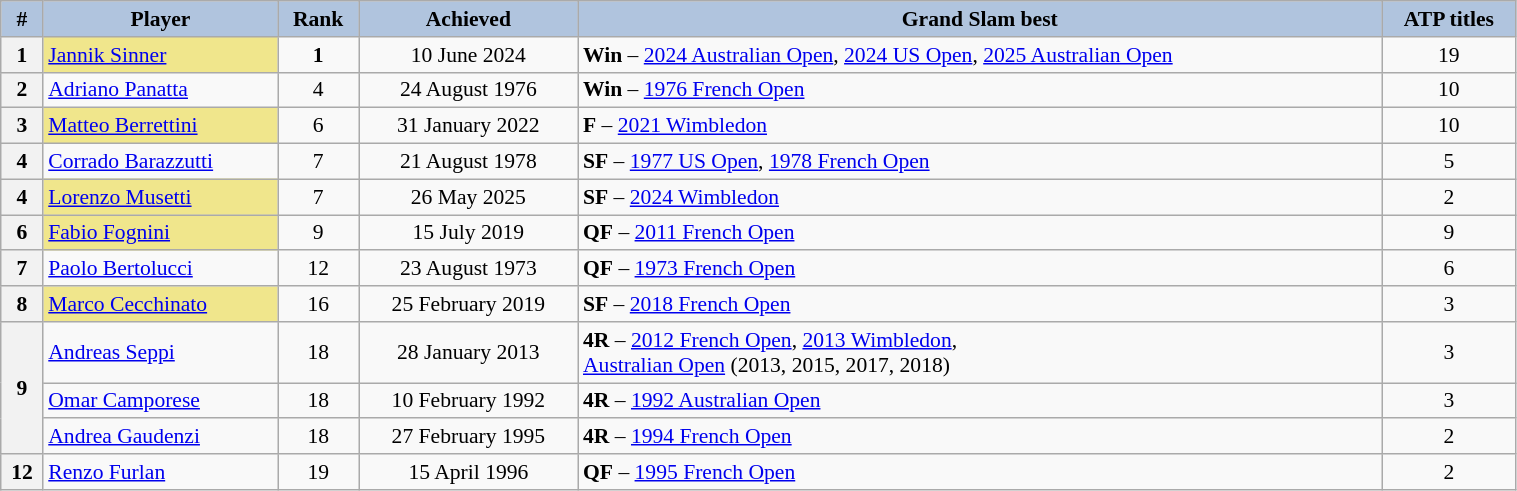<table class="wikitable sortable" width=80% style="font-size:90%; text-align:center;">
<tr>
<th style=background:lightsteelblue>#</th>
<th style=background:lightsteelblue>Player</th>
<th style=background:lightsteelblue>Rank</th>
<th style=background:lightsteelblue>Achieved</th>
<th style=background:lightsteelblue>Grand Slam best</th>
<th style=background:lightsteelblue>ATP titles</th>
</tr>
<tr>
<th>1</th>
<td align=left bgcolor=khaki><a href='#'>Jannik Sinner</a></td>
<td><strong>1</strong></td>
<td>10 June 2024</td>
<td align=left><strong>Win</strong> – <a href='#'>2024 Australian Open</a>, <a href='#'>2024 US Open</a>, <a href='#'>2025 Australian Open</a></td>
<td>19</td>
</tr>
<tr>
<th>2</th>
<td align=left><a href='#'>Adriano Panatta</a></td>
<td>4</td>
<td>24 August 1976</td>
<td align=left><strong>Win</strong> – <a href='#'>1976 French Open</a></td>
<td>10</td>
</tr>
<tr>
<th>3</th>
<td align=left bgcolor=khaki><a href='#'>Matteo Berrettini</a></td>
<td>6</td>
<td>31 January 2022</td>
<td align=left><strong>F</strong> – <a href='#'>2021 Wimbledon</a></td>
<td>10</td>
</tr>
<tr>
<th>4</th>
<td align=left><a href='#'>Corrado Barazzutti</a></td>
<td>7</td>
<td>21 August 1978</td>
<td align=left><strong>SF</strong> – <a href='#'>1977 US Open</a>, <a href='#'>1978 French Open</a></td>
<td>5</td>
</tr>
<tr>
<th>4</th>
<td align=left bgcolor=khaki><a href='#'>Lorenzo Musetti</a></td>
<td>7</td>
<td>26 May 2025</td>
<td align=left><strong>SF</strong> – <a href='#'>2024 Wimbledon</a></td>
<td>2</td>
</tr>
<tr>
<th>6</th>
<td align=left bgcolor=khaki><a href='#'>Fabio Fognini</a></td>
<td>9</td>
<td>15 July 2019</td>
<td align=left><strong>QF</strong> – <a href='#'>2011 French Open</a></td>
<td>9</td>
</tr>
<tr>
<th>7</th>
<td align=left><a href='#'>Paolo Bertolucci</a></td>
<td>12</td>
<td>23 August 1973</td>
<td align=left><strong>QF</strong> – <a href='#'>1973 French Open</a></td>
<td>6</td>
</tr>
<tr>
<th>8</th>
<td align=left bgcolor=khaki><a href='#'>Marco Cecchinato</a></td>
<td>16</td>
<td>25 February 2019</td>
<td align=left><strong>SF</strong> – <a href='#'>2018 French Open</a></td>
<td>3</td>
</tr>
<tr>
<th rowspan=3>9</th>
<td align=left><a href='#'>Andreas Seppi</a></td>
<td>18</td>
<td>28 January 2013</td>
<td align=left><strong>4R</strong> – <a href='#'>2012 French Open</a>, <a href='#'>2013 Wimbledon</a>,<br><a href='#'>Australian Open</a> (2013, 2015, 2017, 2018)</td>
<td>3</td>
</tr>
<tr>
<td align=left><a href='#'>Omar Camporese</a></td>
<td>18</td>
<td>10 February 1992</td>
<td align=left><strong>4R</strong> – <a href='#'>1992 Australian Open</a></td>
<td>3</td>
</tr>
<tr>
<td align=left><a href='#'>Andrea Gaudenzi</a></td>
<td>18</td>
<td>27 February 1995</td>
<td align=left><strong>4R</strong> – <a href='#'>1994 French Open</a></td>
<td>2</td>
</tr>
<tr>
<th>12</th>
<td align=left><a href='#'>Renzo Furlan</a></td>
<td>19</td>
<td>15 April 1996</td>
<td align=left><strong>QF</strong> – <a href='#'>1995 French Open</a></td>
<td>2</td>
</tr>
</table>
